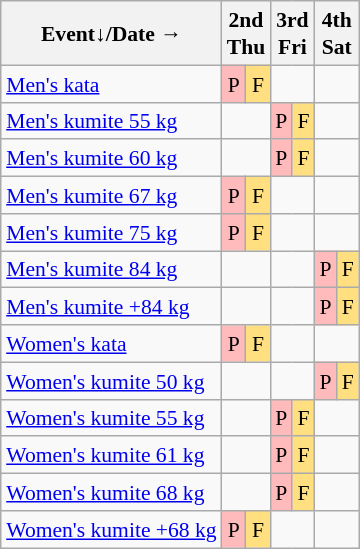<table class="wikitable" style="margin:0.5em auto; font-size:90%; line-height:1.25em; text-align:center;">
<tr>
<th>Event↓/Date →</th>
<th colspan=2>2nd<br>Thu</th>
<th colspan=2>3rd<br>Fri</th>
<th colspan=2>4th<br>Sat</th>
</tr>
<tr>
<td align="left"><a href='#'>Men's kata</a></td>
<td bgcolor="#FFBBBB">P</td>
<td bgcolor="#FFDF80">F</td>
<td colspan=2></td>
<td colspan=2></td>
</tr>
<tr>
<td align="left"><a href='#'>Men's kumite 55 kg</a></td>
<td colspan=2></td>
<td bgcolor="#FFBBBB">P</td>
<td bgcolor="#FFDF80">F</td>
<td colspan=2></td>
</tr>
<tr>
<td align="left"><a href='#'>Men's kumite 60 kg</a></td>
<td colspan=2></td>
<td bgcolor="#FFBBBB">P</td>
<td bgcolor="#FFDF80">F</td>
<td colspan=2></td>
</tr>
<tr>
<td align="left"><a href='#'>Men's kumite 67 kg</a></td>
<td bgcolor="#FFBBBB">P</td>
<td bgcolor="#FFDF80">F</td>
<td colspan=2></td>
<td colspan=2></td>
</tr>
<tr>
<td align="left"><a href='#'>Men's kumite 75 kg</a></td>
<td bgcolor="#FFBBBB">P</td>
<td bgcolor="#FFDF80">F</td>
<td colspan=2></td>
<td colspan=2></td>
</tr>
<tr>
<td align="left"><a href='#'>Men's kumite 84 kg</a></td>
<td colspan=2></td>
<td colspan=2></td>
<td bgcolor="#FFBBBB">P</td>
<td bgcolor="#FFDF80">F</td>
</tr>
<tr>
<td align="left"><a href='#'>Men's kumite +84 kg</a></td>
<td colspan=2></td>
<td colspan=2></td>
<td bgcolor="#FFBBBB">P</td>
<td bgcolor="#FFDF80">F</td>
</tr>
<tr>
<td align="left"><a href='#'>Women's kata</a></td>
<td bgcolor="#FFBBBB">P</td>
<td bgcolor="#FFDF80">F</td>
<td colspan=2></td>
<td colspan=2></td>
</tr>
<tr>
<td align="left"><a href='#'>Women's kumite 50 kg</a></td>
<td colspan=2></td>
<td colspan=2></td>
<td bgcolor="#FFBBBB">P</td>
<td bgcolor="#FFDF80">F</td>
</tr>
<tr>
<td align="left"><a href='#'>Women's kumite 55 kg</a></td>
<td colspan=2></td>
<td bgcolor="#FFBBBB">P</td>
<td bgcolor="#FFDF80">F</td>
<td colspan=2></td>
</tr>
<tr>
<td align="left"><a href='#'>Women's kumite 61 kg</a></td>
<td colspan=2></td>
<td bgcolor="#FFBBBB">P</td>
<td bgcolor="#FFDF80">F</td>
<td colspan=2></td>
</tr>
<tr>
<td align="left"><a href='#'>Women's kumite 68 kg</a></td>
<td colspan=2></td>
<td bgcolor="#FFBBBB">P</td>
<td bgcolor="#FFDF80">F</td>
<td colspan=2></td>
</tr>
<tr>
<td align="left"><a href='#'>Women's kumite +68 kg</a></td>
<td bgcolor="#FFBBBB">P</td>
<td bgcolor="#FFDF80">F</td>
<td colspan=2></td>
<td colspan=2></td>
</tr>
</table>
